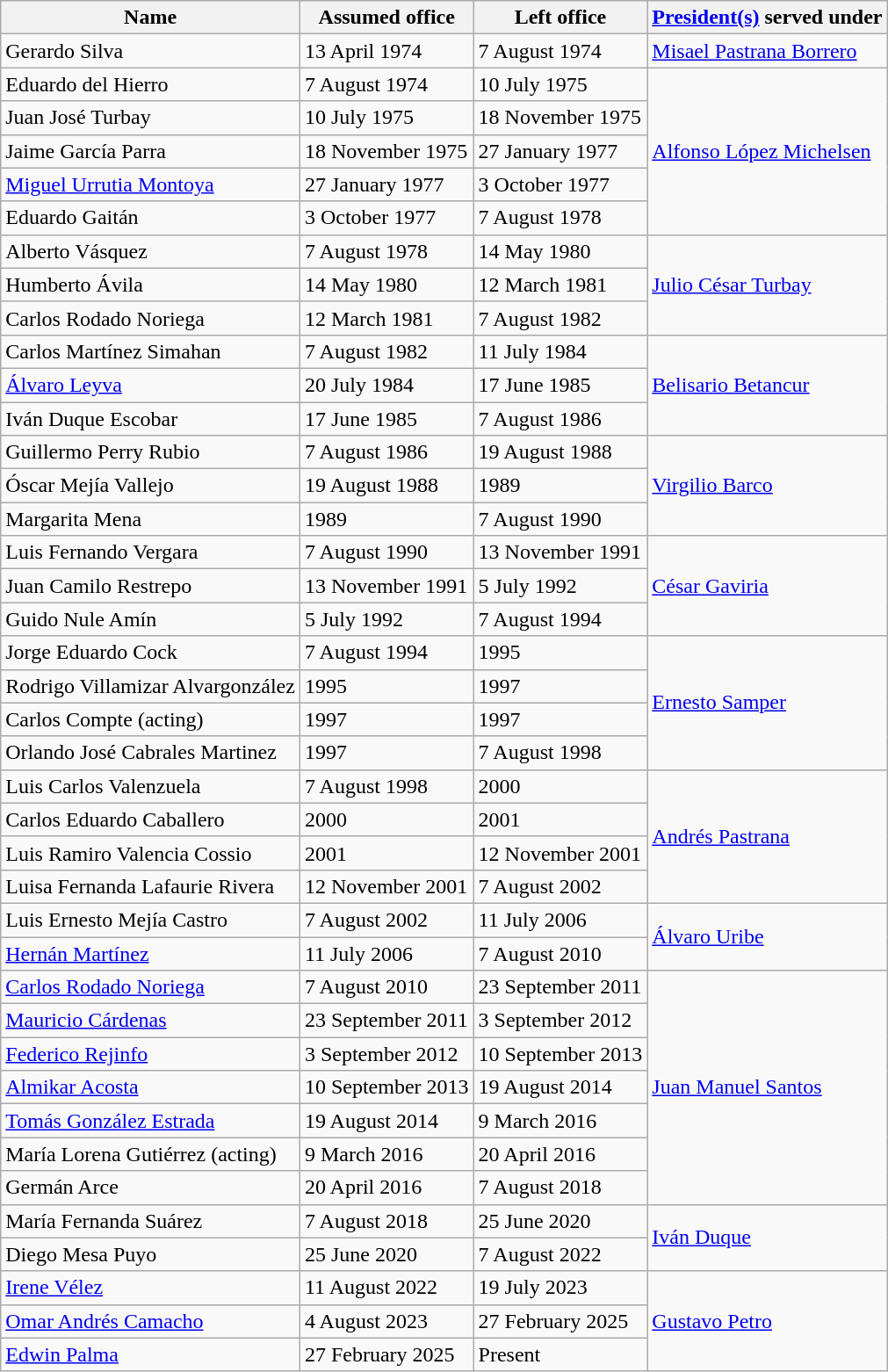<table class="wikitable">
<tr>
<th>Name</th>
<th>Assumed office</th>
<th>Left office</th>
<th><a href='#'>President(s)</a> served under</th>
</tr>
<tr>
<td>Gerardo Silva</td>
<td>13 April 1974</td>
<td>7 August 1974</td>
<td><a href='#'>Misael Pastrana Borrero</a></td>
</tr>
<tr>
<td>Eduardo del Hierro</td>
<td>7 August 1974</td>
<td>10 July 1975</td>
<td rowspan="5"><a href='#'>Alfonso López Michelsen</a></td>
</tr>
<tr>
<td>Juan José Turbay</td>
<td>10 July 1975</td>
<td>18 November 1975</td>
</tr>
<tr>
<td>Jaime García Parra</td>
<td>18 November 1975</td>
<td>27 January 1977</td>
</tr>
<tr>
<td><a href='#'>Miguel Urrutia Montoya</a></td>
<td>27 January 1977</td>
<td>3 October 1977</td>
</tr>
<tr>
<td>Eduardo Gaitán</td>
<td>3 October 1977</td>
<td>7 August 1978</td>
</tr>
<tr>
<td>Alberto Vásquez</td>
<td>7 August 1978</td>
<td>14 May 1980</td>
<td rowspan="3"><a href='#'>Julio César Turbay</a></td>
</tr>
<tr>
<td>Humberto Ávila</td>
<td>14 May 1980</td>
<td>12 March 1981</td>
</tr>
<tr>
<td>Carlos Rodado Noriega</td>
<td>12 March 1981</td>
<td>7 August 1982</td>
</tr>
<tr>
<td>Carlos Martínez Simahan</td>
<td>7 August 1982</td>
<td>11 July 1984</td>
<td rowspan="3"><a href='#'>Belisario Betancur</a></td>
</tr>
<tr>
<td><a href='#'>Álvaro Leyva</a></td>
<td>20 July 1984</td>
<td>17 June 1985</td>
</tr>
<tr>
<td>Iván Duque Escobar</td>
<td>17 June 1985</td>
<td>7 August 1986</td>
</tr>
<tr>
<td>Guillermo Perry Rubio</td>
<td>7 August 1986</td>
<td>19 August 1988</td>
<td rowspan="3"><a href='#'>Virgilio Barco</a></td>
</tr>
<tr>
<td>Óscar Mejía Vallejo</td>
<td>19 August 1988</td>
<td>1989</td>
</tr>
<tr>
<td>Margarita Mena</td>
<td>1989</td>
<td>7 August 1990</td>
</tr>
<tr>
<td>Luis Fernando Vergara</td>
<td>7 August 1990</td>
<td>13 November 1991</td>
<td rowspan="3"><a href='#'>César Gaviria</a></td>
</tr>
<tr>
<td>Juan Camilo Restrepo</td>
<td>13 November 1991</td>
<td>5 July 1992</td>
</tr>
<tr>
<td>Guido Nule Amín</td>
<td>5 July 1992</td>
<td>7 August 1994</td>
</tr>
<tr>
<td>Jorge Eduardo Cock</td>
<td>7 August 1994</td>
<td>1995</td>
<td rowspan="4"><a href='#'>Ernesto Samper</a></td>
</tr>
<tr>
<td>Rodrigo Villamizar Alvargonzález</td>
<td>1995</td>
<td>1997</td>
</tr>
<tr>
<td>Carlos Compte (acting)</td>
<td>1997</td>
<td>1997</td>
</tr>
<tr>
<td>Orlando José Cabrales Martinez</td>
<td>1997</td>
<td>7 August 1998</td>
</tr>
<tr>
<td>Luis Carlos Valenzuela</td>
<td>7 August 1998</td>
<td>2000</td>
<td rowspan="4"><a href='#'>Andrés Pastrana</a></td>
</tr>
<tr>
<td>Carlos Eduardo Caballero</td>
<td>2000</td>
<td>2001</td>
</tr>
<tr>
<td>Luis Ramiro Valencia Cossio</td>
<td>2001</td>
<td>12 November 2001</td>
</tr>
<tr>
<td>Luisa Fernanda Lafaurie Rivera</td>
<td>12 November 2001</td>
<td>7 August 2002</td>
</tr>
<tr>
<td>Luis Ernesto Mejía Castro</td>
<td>7 August 2002</td>
<td>11 July 2006</td>
<td rowspan="2"><a href='#'>Álvaro Uribe</a></td>
</tr>
<tr>
<td><a href='#'>Hernán Martínez</a></td>
<td>11 July 2006</td>
<td>7 August 2010</td>
</tr>
<tr>
<td><a href='#'>Carlos Rodado Noriega</a></td>
<td>7 August 2010</td>
<td>23 September 2011</td>
<td rowspan="7"><a href='#'>Juan Manuel Santos</a></td>
</tr>
<tr>
<td><a href='#'>Mauricio Cárdenas</a></td>
<td>23 September 2011</td>
<td>3 September 2012</td>
</tr>
<tr>
<td><a href='#'>Federico Rejinfo</a></td>
<td>3 September 2012</td>
<td>10 September 2013</td>
</tr>
<tr>
<td><a href='#'>Almikar Acosta</a></td>
<td>10 September 2013</td>
<td>19 August 2014</td>
</tr>
<tr>
<td><a href='#'>Tomás González Estrada</a></td>
<td>19 August 2014</td>
<td>9 March 2016</td>
</tr>
<tr>
<td>María Lorena Gutiérrez (acting)</td>
<td>9 March 2016</td>
<td>20 April 2016</td>
</tr>
<tr>
<td>Germán Arce</td>
<td>20 April 2016</td>
<td>7 August 2018</td>
</tr>
<tr>
<td>María Fernanda Suárez</td>
<td>7 August 2018</td>
<td>25 June 2020</td>
<td rowspan="2"><a href='#'>Iván Duque</a></td>
</tr>
<tr>
<td>Diego Mesa Puyo</td>
<td>25 June 2020</td>
<td>7 August 2022</td>
</tr>
<tr>
<td><a href='#'>Irene Vélez</a></td>
<td>11 August 2022</td>
<td>19 July 2023</td>
<td rowspan="3"><a href='#'>Gustavo Petro</a></td>
</tr>
<tr>
<td><a href='#'>Omar Andrés Camacho</a></td>
<td>4 August 2023</td>
<td>27 February 2025</td>
</tr>
<tr>
<td><a href='#'>Edwin Palma</a></td>
<td>27 February 2025</td>
<td>Present</td>
</tr>
</table>
